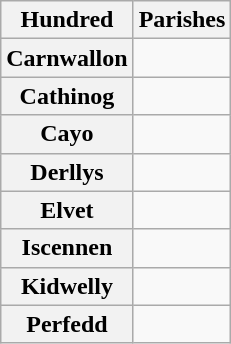<table class="wikitable">
<tr>
<th>Hundred</th>
<th>Parishes</th>
</tr>
<tr>
<th>Carnwallon</th>
<td></td>
</tr>
<tr>
<th>Cathinog</th>
<td></td>
</tr>
<tr>
<th>Cayo</th>
<td></td>
</tr>
<tr>
<th>Derllys</th>
<td></td>
</tr>
<tr>
<th>Elvet</th>
<td></td>
</tr>
<tr>
<th>Iscennen</th>
<td></td>
</tr>
<tr>
<th>Kidwelly</th>
<td></td>
</tr>
<tr>
<th>Perfedd</th>
<td></td>
</tr>
</table>
